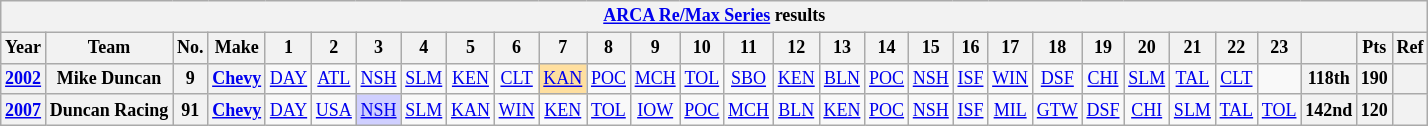<table class="wikitable" style="text-align:center; font-size:75%">
<tr>
<th colspan=48><a href='#'>ARCA Re/Max Series</a> results</th>
</tr>
<tr>
<th>Year</th>
<th>Team</th>
<th>No.</th>
<th>Make</th>
<th>1</th>
<th>2</th>
<th>3</th>
<th>4</th>
<th>5</th>
<th>6</th>
<th>7</th>
<th>8</th>
<th>9</th>
<th>10</th>
<th>11</th>
<th>12</th>
<th>13</th>
<th>14</th>
<th>15</th>
<th>16</th>
<th>17</th>
<th>18</th>
<th>19</th>
<th>20</th>
<th>21</th>
<th>22</th>
<th>23</th>
<th></th>
<th>Pts</th>
<th>Ref</th>
</tr>
<tr>
<th><a href='#'>2002</a></th>
<th>Mike Duncan</th>
<th>9</th>
<th><a href='#'>Chevy</a></th>
<td><a href='#'>DAY</a></td>
<td><a href='#'>ATL</a></td>
<td><a href='#'>NSH</a></td>
<td><a href='#'>SLM</a></td>
<td><a href='#'>KEN</a></td>
<td><a href='#'>CLT</a></td>
<td style="background:#FFDF9F;"><a href='#'>KAN</a><br></td>
<td><a href='#'>POC</a></td>
<td><a href='#'>MCH</a></td>
<td><a href='#'>TOL</a></td>
<td><a href='#'>SBO</a></td>
<td><a href='#'>KEN</a></td>
<td><a href='#'>BLN</a></td>
<td><a href='#'>POC</a></td>
<td><a href='#'>NSH</a></td>
<td><a href='#'>ISF</a></td>
<td><a href='#'>WIN</a></td>
<td><a href='#'>DSF</a></td>
<td><a href='#'>CHI</a></td>
<td><a href='#'>SLM</a></td>
<td><a href='#'>TAL</a></td>
<td><a href='#'>CLT</a></td>
<td></td>
<th>118th</th>
<th>190</th>
<th></th>
</tr>
<tr>
<th><a href='#'>2007</a></th>
<th>Duncan Racing</th>
<th>91</th>
<th><a href='#'>Chevy</a></th>
<td><a href='#'>DAY</a></td>
<td><a href='#'>USA</a></td>
<td style="background:#CFCFFF;"><a href='#'>NSH</a><br></td>
<td><a href='#'>SLM</a></td>
<td><a href='#'>KAN</a></td>
<td><a href='#'>WIN</a></td>
<td><a href='#'>KEN</a></td>
<td><a href='#'>TOL</a></td>
<td><a href='#'>IOW</a></td>
<td><a href='#'>POC</a></td>
<td><a href='#'>MCH</a></td>
<td><a href='#'>BLN</a></td>
<td><a href='#'>KEN</a></td>
<td><a href='#'>POC</a></td>
<td><a href='#'>NSH</a></td>
<td><a href='#'>ISF</a></td>
<td><a href='#'>MIL</a></td>
<td><a href='#'>GTW</a></td>
<td><a href='#'>DSF</a></td>
<td><a href='#'>CHI</a></td>
<td><a href='#'>SLM</a></td>
<td><a href='#'>TAL</a></td>
<td><a href='#'>TOL</a></td>
<th>142nd</th>
<th>120</th>
<th></th>
</tr>
</table>
